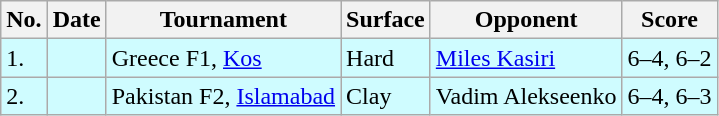<table class="sortable wikitable">
<tr>
<th>No.</th>
<th>Date</th>
<th>Tournament</th>
<th>Surface</th>
<th>Opponent</th>
<th class="unsortable">Score</th>
</tr>
<tr style="background:#cffcff;">
<td>1.</td>
<td></td>
<td>Greece F1, <a href='#'>Kos</a></td>
<td>Hard</td>
<td> <a href='#'>Miles Kasiri</a></td>
<td>6–4, 6–2</td>
</tr>
<tr style="background:#cffcff;">
<td>2.</td>
<td></td>
<td>Pakistan F2, <a href='#'>Islamabad</a></td>
<td>Clay</td>
<td> Vadim Alekseenko</td>
<td>6–4, 6–3</td>
</tr>
</table>
